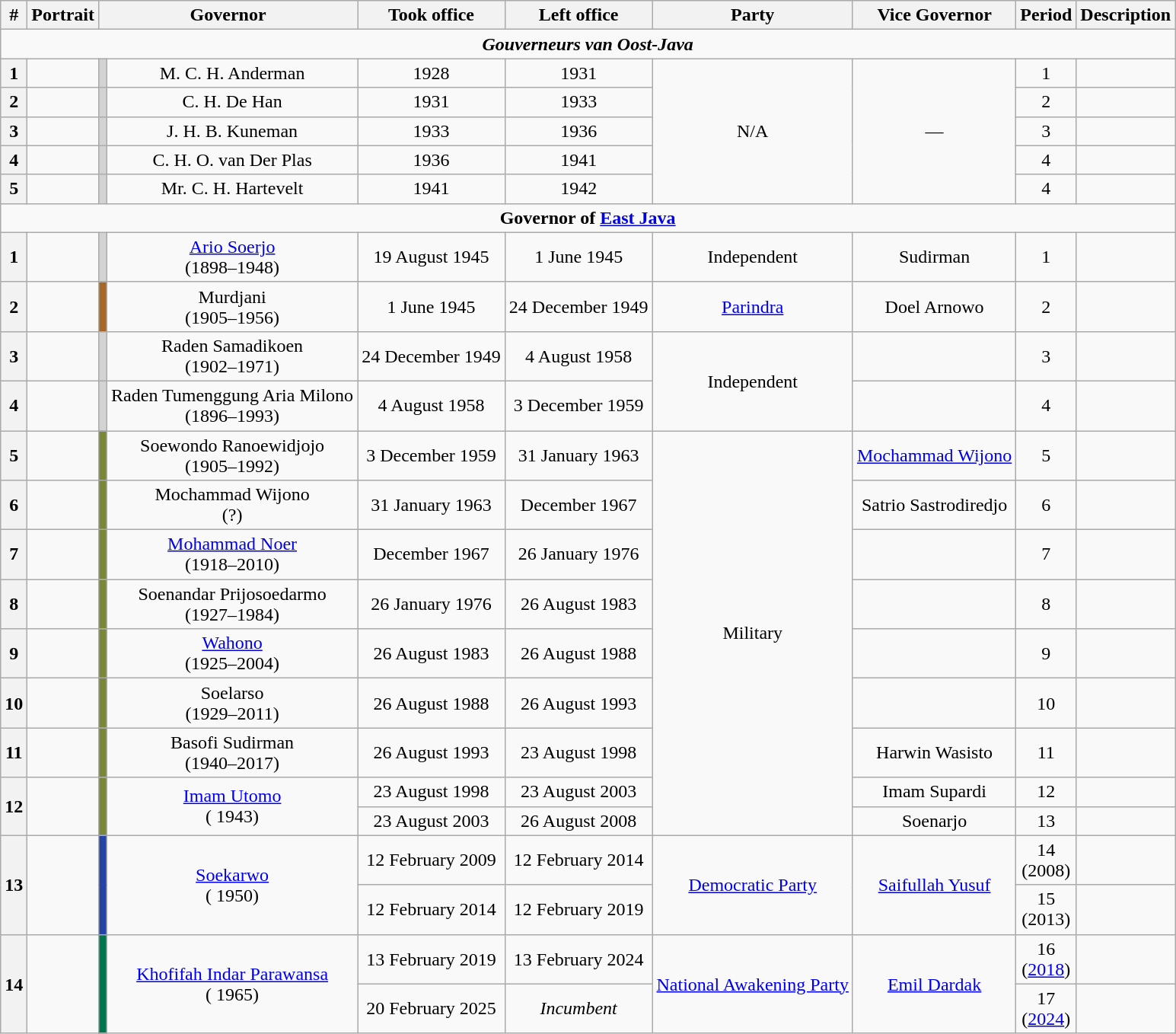<table class="wikitable" style="text-align:center;">
<tr>
<th>#</th>
<th>Portrait</th>
<th colspan=2>Governor</th>
<th>Took office</th>
<th>Left office</th>
<th>Party</th>
<th>Vice Governor</th>
<th>Period</th>
<th>Description</th>
</tr>
<tr>
<td colspan=10> <strong><em>Gouverneurs van Oost-Java</em></strong></td>
</tr>
<tr>
<th>1</th>
<td></td>
<td style="background:#D3D3D3"></td>
<td>M. C. H. Anderman</td>
<td>1928</td>
<td>1931</td>
<td rowspan="5">N/A</td>
<td rowspan="5">—</td>
<td>1</td>
<td></td>
</tr>
<tr>
<th>2</th>
<td></td>
<td style="background:#D3D3D3"></td>
<td>C. H. De Han</td>
<td>1931</td>
<td>1933</td>
<td>2</td>
<td></td>
</tr>
<tr>
<th>3</th>
<td></td>
<td style="background:#D3D3D3"></td>
<td>J. H. B. Kuneman</td>
<td>1933</td>
<td>1936</td>
<td>3</td>
<td></td>
</tr>
<tr>
<th>4</th>
<td></td>
<td style="background:#D3D3D3"></td>
<td>C. H. O. van Der Plas</td>
<td>1936</td>
<td>1941</td>
<td>4</td>
<td></td>
</tr>
<tr>
<th>5</th>
<td></td>
<td style="background:#D3D3D3"></td>
<td>Mr. C. H. Hartevelt</td>
<td>1941</td>
<td>1942</td>
<td>4</td>
<td></td>
</tr>
<tr>
<td colspan=10> <strong>Governor of <a href='#'>East Java</a></strong></td>
</tr>
<tr>
<th>1</th>
<td></td>
<td style="background:#D3D3D3"></td>
<td><a href='#'>Ario Soerjo</a><br>(1898–1948)</td>
<td>19 August 1945</td>
<td>1 June 1945</td>
<td>Independent</td>
<td>Sudirman</td>
<td>1</td>
<td></td>
</tr>
<tr>
<th>2</th>
<td></td>
<td style="background:#A5682A"></td>
<td>Murdjani<br>(1905–1956)</td>
<td>1 June 1945</td>
<td>24 December 1949</td>
<td><a href='#'>Parindra</a></td>
<td>Doel Arnowo</td>
<td>2</td>
<td></td>
</tr>
<tr>
<th>3</th>
<td></td>
<td style="background:#D3D3D3"></td>
<td>Raden Samadikoen<br>(1902–1971)</td>
<td>24 December 1949</td>
<td>4 August 1958</td>
<td rowspan=2>Independent</td>
<td></td>
<td>3</td>
<td></td>
</tr>
<tr>
<th>4</th>
<td></td>
<td style="background:#D3D3D3"></td>
<td>Raden Tumenggung Aria Milono<br>(1896–1993)</td>
<td>4 August 1958</td>
<td>3 December 1959</td>
<td></td>
<td>4</td>
<td></td>
</tr>
<tr>
<th>5</th>
<td></td>
<td style="background:#7B8738"></td>
<td>Soewondo Ranoewidjojo<br>(1905–1992)</td>
<td>3 December 1959</td>
<td>31 January 1963</td>
<td rowspan=9>Military</td>
<td><a href='#'>Mochammad Wijono</a></td>
<td>5</td>
<td></td>
</tr>
<tr>
<th>6</th>
<td></td>
<td style="background:#7B8738"></td>
<td>Mochammad Wijono<br>(?)</td>
<td>31 January 1963</td>
<td>December 1967</td>
<td>Satrio Sastrodiredjo</td>
<td>6</td>
<td></td>
</tr>
<tr>
<th>7</th>
<td></td>
<td style="background:#7B8738"></td>
<td><a href='#'>Mohammad Noer</a><br>(1918–2010)</td>
<td>December 1967</td>
<td>26 January 1976</td>
<td></td>
<td>7</td>
<td></td>
</tr>
<tr>
<th>8</th>
<td></td>
<td style="background:#7B8738"></td>
<td>Soenandar Prijosoedarmo<br>(1927–1984)</td>
<td>26 January 1976</td>
<td>26 August 1983</td>
<td></td>
<td>8</td>
<td></td>
</tr>
<tr>
<th>9</th>
<td></td>
<td style="background:#7B8738"></td>
<td><a href='#'>Wahono</a><br>(1925–2004)</td>
<td>26 August 1983</td>
<td>26 August 1988</td>
<td></td>
<td>9</td>
<td></td>
</tr>
<tr>
<th>10</th>
<td></td>
<td style="background:#7B8738"></td>
<td>Soelarso<br>(1929–2011)</td>
<td>26 August 1988</td>
<td>26 August 1993</td>
<td></td>
<td>10</td>
<td></td>
</tr>
<tr>
<th>11</th>
<td></td>
<td style="background:#7B8738"></td>
<td>Basofi Sudirman<br>(1940–2017)</td>
<td>26 August 1993</td>
<td>23 August 1998</td>
<td>Harwin Wasisto</td>
<td>11</td>
<td></td>
</tr>
<tr>
<th rowspan=2>12</th>
<td rowspan=2></td>
<td rowspan=2 style="background:#7B8738"></td>
<td rowspan=2><a href='#'>Imam Utomo</a><br>( 1943)</td>
<td>23 August 1998</td>
<td>23 August 2003</td>
<td>Imam Supardi</td>
<td>12</td>
<td></td>
</tr>
<tr>
<td>23 August 2003</td>
<td>26 August 2008</td>
<td>Soenarjo</td>
<td>13</td>
<td></td>
</tr>
<tr>
<th rowspan=2>13</th>
<td rowspan=2></td>
<td rowspan=2 style="background:#2643A3"></td>
<td rowspan=2><a href='#'>Soekarwo</a><br>( 1950)</td>
<td>12 February 2009</td>
<td>12 February 2014</td>
<td rowspan=2><a href='#'>Democratic Party</a></td>
<td rowspan=2><a href='#'>Saifullah Yusuf</a></td>
<td>14 <br> (2008)</td>
<td></td>
</tr>
<tr>
<td>12 February 2014</td>
<td>12 February 2019</td>
<td>15 <br> (2013)</td>
<td></td>
</tr>
<tr>
<th rowspan="2">14</th>
<td rowspan="2"></td>
<td rowspan="2" style="background:#02754C"></td>
<td rowspan="2"><a href='#'>Khofifah Indar Parawansa</a><br>( 1965)</td>
<td>13 February 2019</td>
<td>13 February 2024</td>
<td rowspan="2"><a href='#'>National Awakening Party</a></td>
<td rowspan="2"><a href='#'>Emil Dardak</a></td>
<td>16 <br> (<a href='#'>2018</a>)</td>
<td></td>
</tr>
<tr>
<td>20 February 2025</td>
<td><em>Incumbent</em></td>
<td>17 <br> (<a href='#'>2024</a>)</td>
<td></td>
</tr>
</table>
